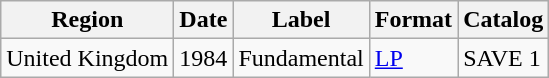<table class="wikitable">
<tr>
<th>Region</th>
<th>Date</th>
<th>Label</th>
<th>Format</th>
<th>Catalog</th>
</tr>
<tr>
<td>United Kingdom</td>
<td>1984</td>
<td>Fundamental</td>
<td><a href='#'>LP</a></td>
<td>SAVE 1</td>
</tr>
</table>
